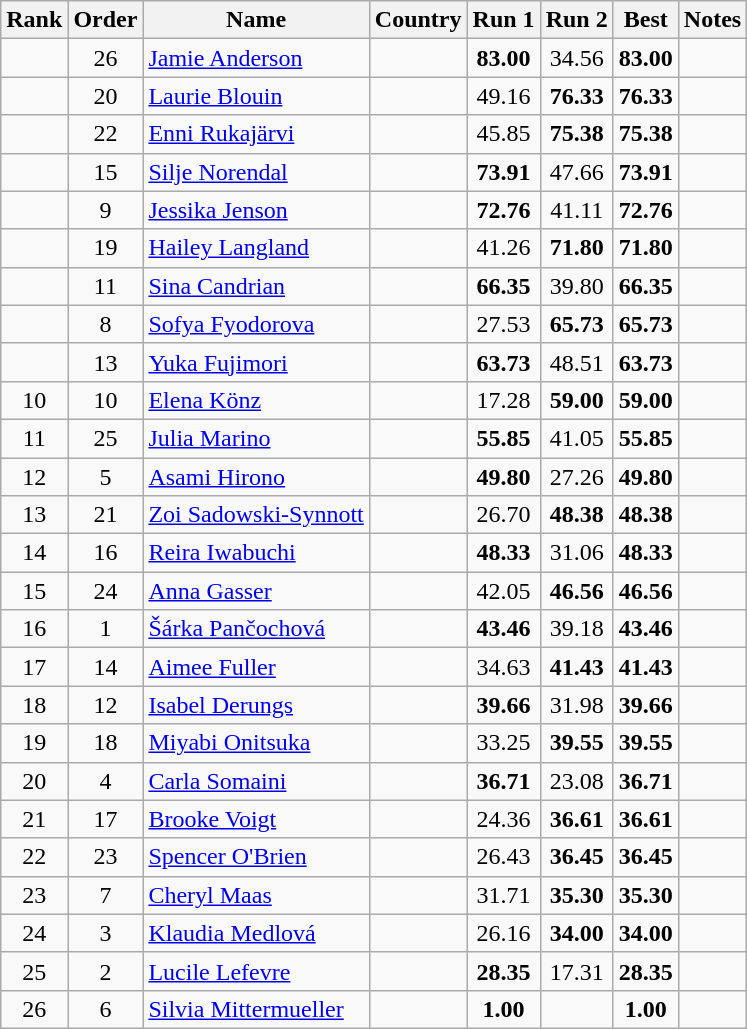<table class="wikitable sortable" style="text-align:center">
<tr>
<th>Rank</th>
<th>Order</th>
<th>Name</th>
<th>Country</th>
<th>Run 1</th>
<th>Run 2</th>
<th>Best</th>
<th>Notes</th>
</tr>
<tr>
<td></td>
<td>26</td>
<td align=left><a href='#'>Jamie Anderson</a></td>
<td align=left></td>
<td><strong>83.00</strong></td>
<td>34.56</td>
<td><strong>83.00</strong></td>
<td></td>
</tr>
<tr>
<td></td>
<td>20</td>
<td align=left><a href='#'>Laurie Blouin</a></td>
<td align=left></td>
<td>49.16</td>
<td><strong>76.33</strong></td>
<td><strong>76.33</strong></td>
<td></td>
</tr>
<tr>
<td></td>
<td>22</td>
<td align=left><a href='#'>Enni Rukajärvi</a></td>
<td align=left></td>
<td>45.85</td>
<td><strong>75.38</strong></td>
<td><strong>75.38</strong></td>
<td></td>
</tr>
<tr>
<td></td>
<td>15</td>
<td align=left><a href='#'>Silje Norendal</a></td>
<td align=left></td>
<td><strong>73.91</strong></td>
<td>47.66</td>
<td><strong>73.91</strong></td>
<td></td>
</tr>
<tr>
<td></td>
<td>9</td>
<td align=left><a href='#'>Jessika Jenson</a></td>
<td align=left></td>
<td><strong>72.76</strong></td>
<td>41.11</td>
<td><strong>72.76</strong></td>
<td></td>
</tr>
<tr>
<td></td>
<td>19</td>
<td align=left><a href='#'>Hailey Langland</a></td>
<td align=left></td>
<td>41.26</td>
<td><strong>71.80</strong></td>
<td><strong>71.80</strong></td>
<td></td>
</tr>
<tr>
<td></td>
<td>11</td>
<td align=left><a href='#'>Sina Candrian</a></td>
<td align=left></td>
<td><strong>66.35</strong></td>
<td>39.80</td>
<td><strong>66.35</strong></td>
<td></td>
</tr>
<tr>
<td></td>
<td>8</td>
<td align=left><a href='#'>Sofya Fyodorova</a></td>
<td align=left></td>
<td>27.53</td>
<td><strong>65.73</strong></td>
<td><strong>65.73</strong></td>
<td></td>
</tr>
<tr>
<td></td>
<td>13</td>
<td align=left><a href='#'>Yuka Fujimori</a></td>
<td align=left></td>
<td><strong>63.73</strong></td>
<td>48.51</td>
<td><strong>63.73</strong></td>
<td></td>
</tr>
<tr>
<td>10</td>
<td>10</td>
<td align=left><a href='#'>Elena Könz</a></td>
<td align=left></td>
<td>17.28</td>
<td><strong>59.00</strong></td>
<td><strong>59.00</strong></td>
<td></td>
</tr>
<tr>
<td>11</td>
<td>25</td>
<td align=left><a href='#'>Julia Marino</a></td>
<td align=left></td>
<td><strong>55.85</strong></td>
<td>41.05</td>
<td><strong>55.85</strong></td>
<td></td>
</tr>
<tr>
<td>12</td>
<td>5</td>
<td align=left><a href='#'>Asami Hirono</a></td>
<td align=left></td>
<td><strong>49.80</strong></td>
<td>27.26</td>
<td><strong>49.80</strong></td>
<td></td>
</tr>
<tr>
<td>13</td>
<td>21</td>
<td align=left><a href='#'>Zoi Sadowski-Synnott</a></td>
<td align=left></td>
<td>26.70</td>
<td><strong>48.38</strong></td>
<td><strong>48.38</strong></td>
<td></td>
</tr>
<tr>
<td>14</td>
<td>16</td>
<td align=left><a href='#'>Reira Iwabuchi</a></td>
<td align=left></td>
<td><strong>48.33</strong></td>
<td>31.06</td>
<td><strong>48.33</strong></td>
<td></td>
</tr>
<tr>
<td>15</td>
<td>24</td>
<td align=left><a href='#'>Anna Gasser</a></td>
<td align=left></td>
<td>42.05</td>
<td><strong>46.56</strong></td>
<td><strong>46.56</strong></td>
<td></td>
</tr>
<tr>
<td>16</td>
<td>1</td>
<td align=left><a href='#'>Šárka Pančochová</a></td>
<td align=left></td>
<td><strong>43.46</strong></td>
<td>39.18</td>
<td><strong>43.46</strong></td>
<td></td>
</tr>
<tr>
<td>17</td>
<td>14</td>
<td align=left><a href='#'>Aimee Fuller</a></td>
<td align=left></td>
<td>34.63</td>
<td><strong>41.43</strong></td>
<td><strong>41.43</strong></td>
<td></td>
</tr>
<tr>
<td>18</td>
<td>12</td>
<td align=left><a href='#'>Isabel Derungs</a></td>
<td align=left></td>
<td><strong>39.66</strong></td>
<td>31.98</td>
<td><strong>39.66</strong></td>
<td></td>
</tr>
<tr>
<td>19</td>
<td>18</td>
<td align=left><a href='#'>Miyabi Onitsuka</a></td>
<td align=left></td>
<td>33.25</td>
<td><strong>39.55</strong></td>
<td><strong>39.55</strong></td>
<td></td>
</tr>
<tr>
<td>20</td>
<td>4</td>
<td align=left><a href='#'>Carla Somaini</a></td>
<td align=left></td>
<td><strong>36.71</strong></td>
<td>23.08</td>
<td><strong>36.71</strong></td>
<td></td>
</tr>
<tr>
<td>21</td>
<td>17</td>
<td align=left><a href='#'>Brooke Voigt</a></td>
<td align=left></td>
<td>24.36</td>
<td><strong>36.61</strong></td>
<td><strong>36.61</strong></td>
<td></td>
</tr>
<tr>
<td>22</td>
<td>23</td>
<td align=left><a href='#'>Spencer O'Brien</a></td>
<td align=left></td>
<td>26.43</td>
<td><strong>36.45</strong></td>
<td><strong>36.45</strong></td>
<td></td>
</tr>
<tr>
<td>23</td>
<td>7</td>
<td align=left><a href='#'>Cheryl Maas</a></td>
<td align=left></td>
<td>31.71</td>
<td><strong>35.30</strong></td>
<td><strong>35.30</strong></td>
<td></td>
</tr>
<tr>
<td>24</td>
<td>3</td>
<td align=left><a href='#'>Klaudia Medlová</a></td>
<td align=left></td>
<td>26.16</td>
<td><strong>34.00</strong></td>
<td><strong>34.00</strong></td>
<td></td>
</tr>
<tr>
<td>25</td>
<td>2</td>
<td align=left><a href='#'>Lucile Lefevre</a></td>
<td align=left></td>
<td><strong>28.35</strong></td>
<td>17.31</td>
<td><strong>28.35</strong></td>
<td></td>
</tr>
<tr>
<td>26</td>
<td>6</td>
<td align=left><a href='#'>Silvia Mittermueller</a></td>
<td align=left></td>
<td><strong>1.00</strong></td>
<td></td>
<td><strong>1.00</strong></td>
<td></td>
</tr>
</table>
